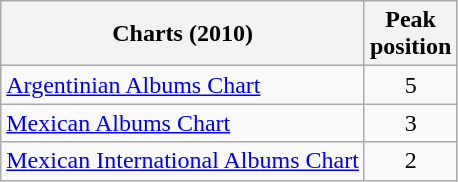<table class="wikitable sortable">
<tr>
<th>Charts (2010)</th>
<th>Peak<br>position</th>
</tr>
<tr>
<td><a href='#'>Argentinian Albums Chart</a></td>
<td style="text-align:center;">5</td>
</tr>
<tr>
<td><a href='#'>Mexican Albums Chart</a></td>
<td style="text-align:center;">3</td>
</tr>
<tr>
<td><a href='#'>Mexican International Albums Chart</a></td>
<td style="text-align:center;">2</td>
</tr>
</table>
